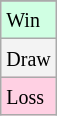<table class="wikitable">
<tr>
</tr>
<tr bgcolor = "#d0ffe3">
<td><small>Win</small></td>
</tr>
<tr bgcolor = "#f3f3f3">
<td><small>Draw</small></td>
</tr>
<tr bgcolor = "#ffd0e3">
<td><small>Loss</small></td>
</tr>
</table>
